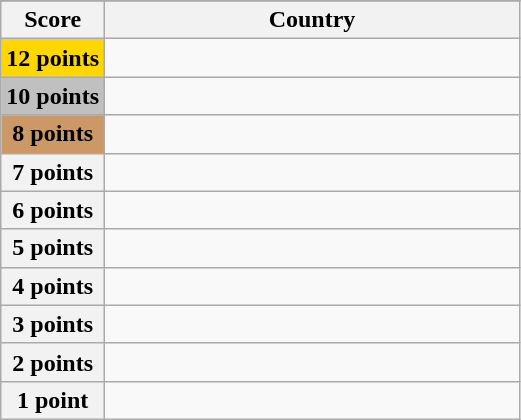<table class="wikitable">
<tr>
</tr>
<tr>
<th scope="col" width="20%">Score</th>
<th scope="col">Country</th>
</tr>
<tr>
<th scope="row" style="background:gold">12 points</th>
<td></td>
</tr>
<tr>
<th scope="row" style="background:silver">10 points</th>
<td></td>
</tr>
<tr>
<th scope="row" style="background:#CC9966">8 points</th>
<td></td>
</tr>
<tr>
<th scope="row">7 points</th>
<td></td>
</tr>
<tr>
<th scope="row">6 points</th>
<td></td>
</tr>
<tr>
<th scope="row">5 points</th>
<td></td>
</tr>
<tr>
<th scope="row">4 points</th>
<td></td>
</tr>
<tr>
<th scope="row">3 points</th>
<td></td>
</tr>
<tr>
<th scope="row">2 points</th>
<td></td>
</tr>
<tr>
<th scope="row">1 point</th>
<td></td>
</tr>
</table>
